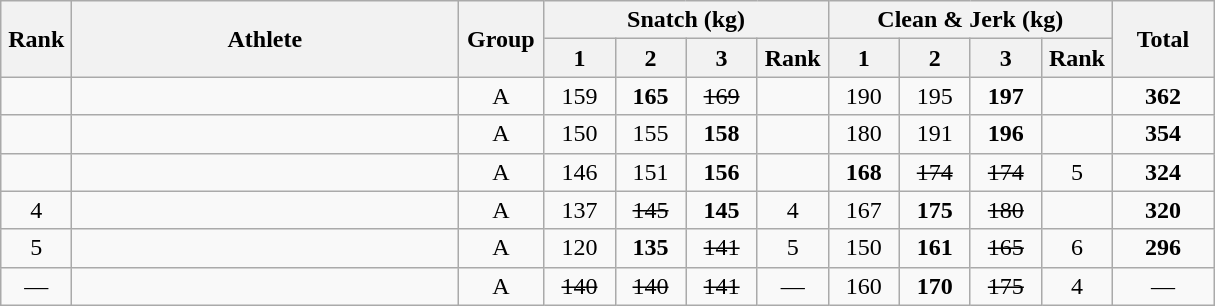<table class = "wikitable" style="text-align:center;">
<tr>
<th rowspan=2 width=40>Rank</th>
<th rowspan=2 width=250>Athlete</th>
<th rowspan=2 width=50>Group</th>
<th colspan=4>Snatch (kg)</th>
<th colspan=4>Clean & Jerk (kg)</th>
<th rowspan=2 width=60>Total</th>
</tr>
<tr>
<th width=40>1</th>
<th width=40>2</th>
<th width=40>3</th>
<th width=40>Rank</th>
<th width=40>1</th>
<th width=40>2</th>
<th width=40>3</th>
<th width=40>Rank</th>
</tr>
<tr>
<td></td>
<td align=left></td>
<td>A</td>
<td>159</td>
<td><strong>165</strong></td>
<td><s>169</s></td>
<td></td>
<td>190</td>
<td>195</td>
<td><strong>197</strong></td>
<td></td>
<td><strong>362</strong></td>
</tr>
<tr>
<td></td>
<td align=left></td>
<td>A</td>
<td>150</td>
<td>155</td>
<td><strong>158</strong></td>
<td></td>
<td>180</td>
<td>191</td>
<td><strong>196</strong></td>
<td></td>
<td><strong>354</strong></td>
</tr>
<tr>
<td></td>
<td align=left></td>
<td>A</td>
<td>146</td>
<td>151</td>
<td><strong>156</strong></td>
<td></td>
<td><strong>168</strong></td>
<td><s>174</s></td>
<td><s>174</s></td>
<td>5</td>
<td><strong>324</strong></td>
</tr>
<tr>
<td>4</td>
<td align=left></td>
<td>A</td>
<td>137</td>
<td><s>145</s></td>
<td><strong>145</strong></td>
<td>4</td>
<td>167</td>
<td><strong>175</strong></td>
<td><s>180</s></td>
<td></td>
<td><strong>320</strong></td>
</tr>
<tr>
<td>5</td>
<td align=left></td>
<td>A</td>
<td>120</td>
<td><strong>135</strong></td>
<td><s>141</s></td>
<td>5</td>
<td>150</td>
<td><strong>161</strong></td>
<td><s>165</s></td>
<td>6</td>
<td><strong>296</strong></td>
</tr>
<tr>
<td>—</td>
<td align=left></td>
<td>A</td>
<td><s>140</s></td>
<td><s>140</s></td>
<td><s>141</s></td>
<td>—</td>
<td>160</td>
<td><strong>170</strong></td>
<td><s>175</s></td>
<td>4</td>
<td>—</td>
</tr>
</table>
